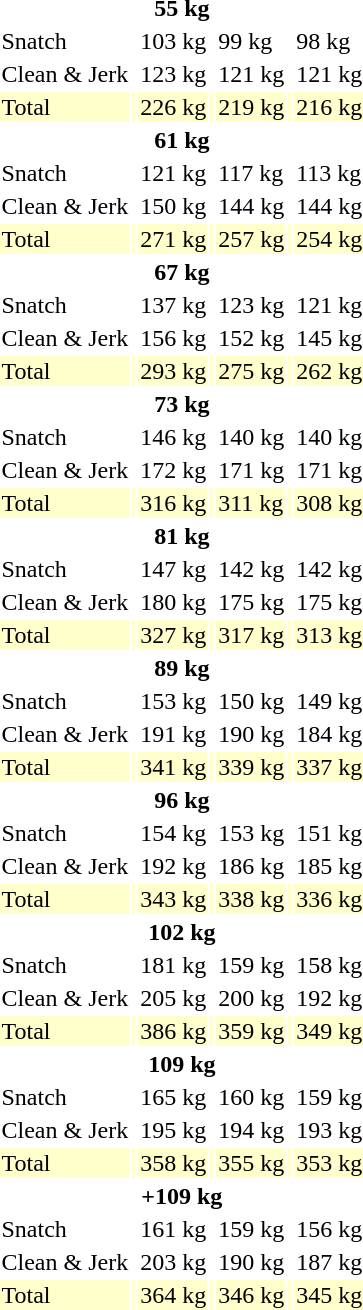<table>
<tr>
<th colspan=7>55 kg</th>
</tr>
<tr>
<td>Snatch</td>
<td></td>
<td>103 kg</td>
<td></td>
<td>99 kg</td>
<td></td>
<td>98 kg</td>
</tr>
<tr>
<td>Clean & Jerk</td>
<td></td>
<td>123 kg</td>
<td></td>
<td>121 kg</td>
<td></td>
<td>121 kg</td>
</tr>
<tr bgcolor=ffffcc>
<td>Total</td>
<td></td>
<td>226 kg</td>
<td></td>
<td>219 kg</td>
<td></td>
<td>216 kg</td>
</tr>
<tr>
<th colspan=7>61 kg</th>
</tr>
<tr>
<td>Snatch</td>
<td></td>
<td>121 kg</td>
<td></td>
<td>117 kg</td>
<td></td>
<td>113 kg</td>
</tr>
<tr>
<td>Clean & Jerk</td>
<td></td>
<td>150 kg</td>
<td></td>
<td>144 kg</td>
<td></td>
<td>144 kg</td>
</tr>
<tr bgcolor=ffffcc>
<td>Total</td>
<td></td>
<td>271 kg</td>
<td></td>
<td>257 kg</td>
<td></td>
<td>254 kg</td>
</tr>
<tr>
<th colspan=7>67 kg</th>
</tr>
<tr>
<td>Snatch</td>
<td></td>
<td>137 kg</td>
<td></td>
<td>123 kg</td>
<td></td>
<td>121 kg</td>
</tr>
<tr>
<td>Clean & Jerk</td>
<td></td>
<td>156 kg</td>
<td></td>
<td>152 kg</td>
<td></td>
<td>145 kg</td>
</tr>
<tr bgcolor=ffffcc>
<td>Total</td>
<td></td>
<td>293 kg</td>
<td></td>
<td>275 kg</td>
<td></td>
<td>262 kg</td>
</tr>
<tr>
<th colspan=7>73 kg</th>
</tr>
<tr>
<td>Snatch</td>
<td></td>
<td>146 kg</td>
<td></td>
<td>140 kg</td>
<td></td>
<td>140 kg</td>
</tr>
<tr>
<td>Clean & Jerk</td>
<td></td>
<td>172 kg</td>
<td></td>
<td>171 kg</td>
<td></td>
<td>171 kg</td>
</tr>
<tr bgcolor=ffffcc>
<td>Total</td>
<td></td>
<td>316 kg</td>
<td></td>
<td>311 kg</td>
<td></td>
<td>308 kg</td>
</tr>
<tr>
<th colspan=7>81 kg</th>
</tr>
<tr>
<td>Snatch</td>
<td></td>
<td>147 kg</td>
<td></td>
<td>142 kg</td>
<td></td>
<td>142 kg</td>
</tr>
<tr>
<td>Clean & Jerk</td>
<td></td>
<td>180 kg</td>
<td></td>
<td>175 kg</td>
<td></td>
<td>175 kg</td>
</tr>
<tr bgcolor=ffffcc>
<td>Total</td>
<td></td>
<td>327 kg</td>
<td></td>
<td>317 kg</td>
<td></td>
<td>313 kg</td>
</tr>
<tr>
<th colspan=7>89 kg</th>
</tr>
<tr>
<td>Snatch</td>
<td></td>
<td>153 kg</td>
<td></td>
<td>150 kg</td>
<td></td>
<td>149 kg</td>
</tr>
<tr>
<td>Clean & Jerk</td>
<td></td>
<td>191 kg</td>
<td></td>
<td>190 kg</td>
<td></td>
<td>184 kg</td>
</tr>
<tr bgcolor=ffffcc>
<td>Total</td>
<td></td>
<td>341 kg</td>
<td></td>
<td>339 kg</td>
<td></td>
<td>337 kg</td>
</tr>
<tr>
<th colspan=7>96 kg</th>
</tr>
<tr>
<td>Snatch</td>
<td></td>
<td>154 kg</td>
<td></td>
<td>153 kg</td>
<td></td>
<td>151 kg</td>
</tr>
<tr>
<td>Clean & Jerk</td>
<td></td>
<td>192 kg</td>
<td></td>
<td>186 kg</td>
<td></td>
<td>185 kg</td>
</tr>
<tr bgcolor=ffffcc>
<td>Total</td>
<td></td>
<td>343 kg</td>
<td></td>
<td>338 kg</td>
<td></td>
<td>336 kg</td>
</tr>
<tr>
<th colspan=7>102 kg</th>
</tr>
<tr>
<td>Snatch</td>
<td></td>
<td>181 kg</td>
<td></td>
<td>159 kg</td>
<td></td>
<td>158 kg</td>
</tr>
<tr>
<td>Clean & Jerk</td>
<td></td>
<td>205 kg</td>
<td></td>
<td>200 kg</td>
<td></td>
<td>192 kg</td>
</tr>
<tr bgcolor=ffffcc>
<td>Total</td>
<td></td>
<td>386 kg</td>
<td></td>
<td>359 kg</td>
<td></td>
<td>349 kg</td>
</tr>
<tr>
<th colspan=7>109 kg</th>
</tr>
<tr>
<td>Snatch</td>
<td></td>
<td>165 kg</td>
<td></td>
<td>160 kg</td>
<td></td>
<td>159 kg</td>
</tr>
<tr>
<td>Clean & Jerk</td>
<td></td>
<td>195 kg</td>
<td></td>
<td>194 kg</td>
<td></td>
<td>193 kg</td>
</tr>
<tr bgcolor=ffffcc>
<td>Total</td>
<td></td>
<td>358 kg</td>
<td></td>
<td>355 kg</td>
<td></td>
<td>353 kg</td>
</tr>
<tr>
<th colspan=7>+109 kg</th>
</tr>
<tr>
<td>Snatch</td>
<td></td>
<td>161 kg</td>
<td></td>
<td>159 kg</td>
<td></td>
<td>156 kg</td>
</tr>
<tr>
<td>Clean & Jerk</td>
<td></td>
<td>203 kg</td>
<td></td>
<td>190 kg</td>
<td></td>
<td>187 kg</td>
</tr>
<tr bgcolor=ffffcc>
<td>Total</td>
<td></td>
<td>364 kg</td>
<td></td>
<td>346 kg</td>
<td></td>
<td>345 kg</td>
</tr>
</table>
